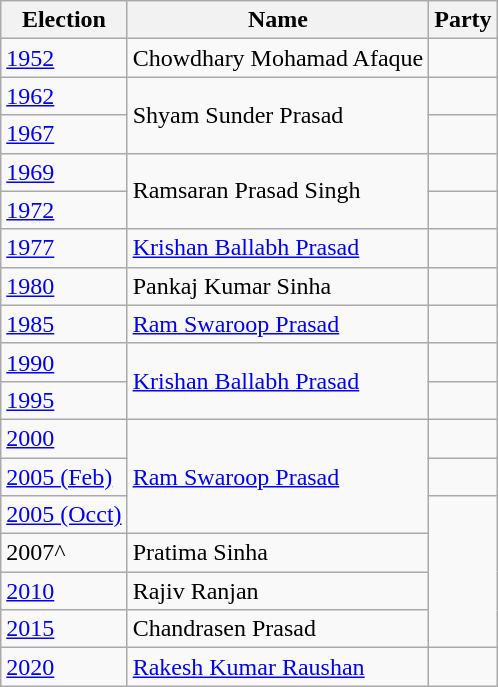<table class="wikitable sortable">
<tr>
<th>Election</th>
<th>Name</th>
<th colspan="2">Party</th>
</tr>
<tr>
<td><a href='#'>1952</a></td>
<td>Chowdhary Mohamad Afaque</td>
<td></td>
</tr>
<tr>
<td><a href='#'>1962</a></td>
<td rowspan="2">Shyam Sunder Prasad</td>
<td></td>
</tr>
<tr>
<td><a href='#'>1967</a></td>
<td></td>
</tr>
<tr>
<td><a href='#'>1969</a></td>
<td rowspan="2">Ramsaran Prasad Singh</td>
<td></td>
</tr>
<tr>
<td><a href='#'>1972</a></td>
<td></td>
</tr>
<tr>
<td><a href='#'>1977</a></td>
<td><a href='#'>Krishan Ballabh Prasad</a></td>
<td></td>
</tr>
<tr>
<td><a href='#'>1980</a></td>
<td>Pankaj Kumar Sinha</td>
<td></td>
</tr>
<tr>
<td><a href='#'>1985</a></td>
<td><a href='#'>Ram Swaroop Prasad</a></td>
<td></td>
</tr>
<tr>
<td><a href='#'>1990</a></td>
<td rowspan="2"><a href='#'>Krishan Ballabh Prasad</a></td>
<td></td>
</tr>
<tr>
<td><a href='#'>1995</a></td>
</tr>
<tr>
<td><a href='#'>2000</a></td>
<td rowspan="3"><a href='#'>Ram Swaroop Prasad</a></td>
<td></td>
</tr>
<tr>
<td><a href='#'>2005 (Feb)</a></td>
<td></td>
</tr>
<tr>
<td><a href='#'>2005 (Occt)</a></td>
</tr>
<tr>
<td>2007^</td>
<td>Pratima Sinha</td>
</tr>
<tr>
<td><a href='#'>2010</a></td>
<td>Rajiv Ranjan</td>
</tr>
<tr>
<td><a href='#'>2015</a></td>
<td>Chandrasen Prasad</td>
</tr>
<tr>
<td><a href='#'>2020</a></td>
<td><a href='#'>Rakesh Kumar Raushan</a></td>
<td></td>
</tr>
</table>
